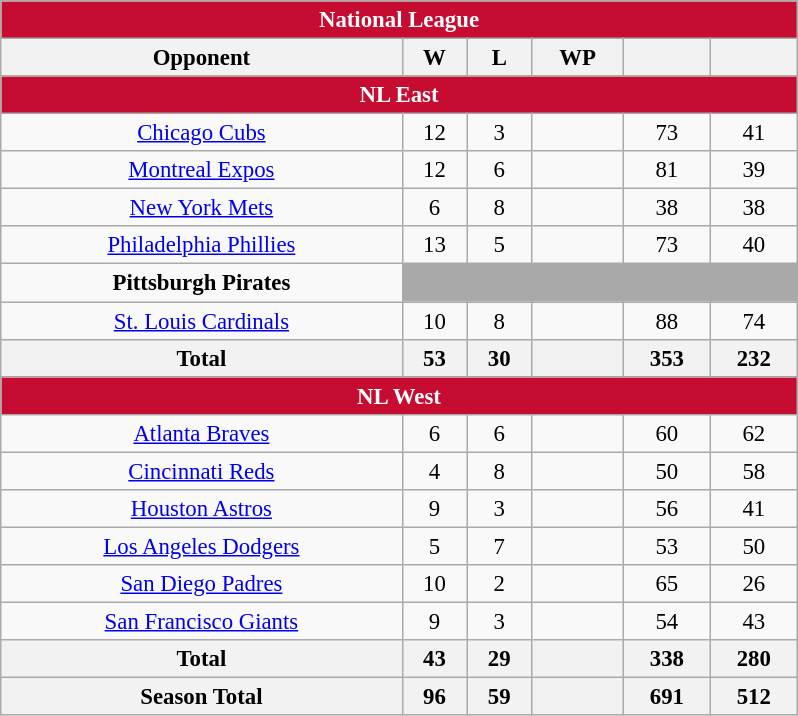<table class="wikitable" style="font-size:95%; text-align:center; width:35em;margin:0.5em auto;">
<tr>
<th colspan="7" style="background:#c60c30; color:#ffffff;">National League</th>
</tr>
<tr>
<th>Opponent</th>
<th>W</th>
<th>L</th>
<th>WP</th>
<th></th>
<th></th>
</tr>
<tr>
<th colspan="7" style="background:#c60c30; color:#ffffff;">NL East</th>
</tr>
<tr>
<td><a href='#'>Chicago Cubs</a></td>
<td>12</td>
<td>3</td>
<td></td>
<td>73</td>
<td>41</td>
</tr>
<tr>
<td><a href='#'>Montreal Expos</a></td>
<td>12</td>
<td>6</td>
<td></td>
<td>81</td>
<td>39</td>
</tr>
<tr>
<td><a href='#'>New York Mets</a></td>
<td>6</td>
<td>8</td>
<td></td>
<td>38</td>
<td>38</td>
</tr>
<tr>
<td><a href='#'>Philadelphia Phillies</a></td>
<td>13</td>
<td>5</td>
<td></td>
<td>73</td>
<td>40</td>
</tr>
<tr>
<td><strong>Pittsburgh Pirates</strong></td>
<td colspan=5 style="background:darkgray;"></td>
</tr>
<tr>
<td><a href='#'>St. Louis Cardinals</a></td>
<td>10</td>
<td>8</td>
<td></td>
<td>88</td>
<td>74</td>
</tr>
<tr>
<th>Total</th>
<th>53</th>
<th>30</th>
<th></th>
<th>353</th>
<th>232</th>
</tr>
<tr>
<th colspan="7" style="background:#c60c30; color:#ffffff;">NL West</th>
</tr>
<tr>
<td><a href='#'>Atlanta Braves</a></td>
<td>6</td>
<td>6</td>
<td></td>
<td>60</td>
<td>62</td>
</tr>
<tr>
<td><a href='#'>Cincinnati Reds</a></td>
<td>4</td>
<td>8</td>
<td></td>
<td>50</td>
<td>58</td>
</tr>
<tr>
<td><a href='#'>Houston Astros</a></td>
<td>9</td>
<td>3</td>
<td></td>
<td>56</td>
<td>41</td>
</tr>
<tr>
<td><a href='#'>Los Angeles Dodgers</a></td>
<td>5</td>
<td>7</td>
<td></td>
<td>53</td>
<td>50</td>
</tr>
<tr>
<td><a href='#'>San Diego Padres</a></td>
<td>10</td>
<td>2</td>
<td></td>
<td>65</td>
<td>26</td>
</tr>
<tr>
<td><a href='#'>San Francisco Giants</a></td>
<td>9</td>
<td>3</td>
<td></td>
<td>54</td>
<td>43</td>
</tr>
<tr>
<th>Total</th>
<th>43</th>
<th>29</th>
<th></th>
<th>338</th>
<th>280</th>
</tr>
<tr>
<th>Season Total</th>
<th>96</th>
<th>59</th>
<th></th>
<th>691</th>
<th>512</th>
</tr>
</table>
